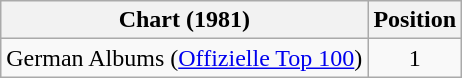<table class="wikitable">
<tr>
<th>Chart (1981)</th>
<th>Position</th>
</tr>
<tr>
<td align="left">German Albums (<a href='#'>Offizielle Top 100</a>)</td>
<td align="center">1</td>
</tr>
</table>
